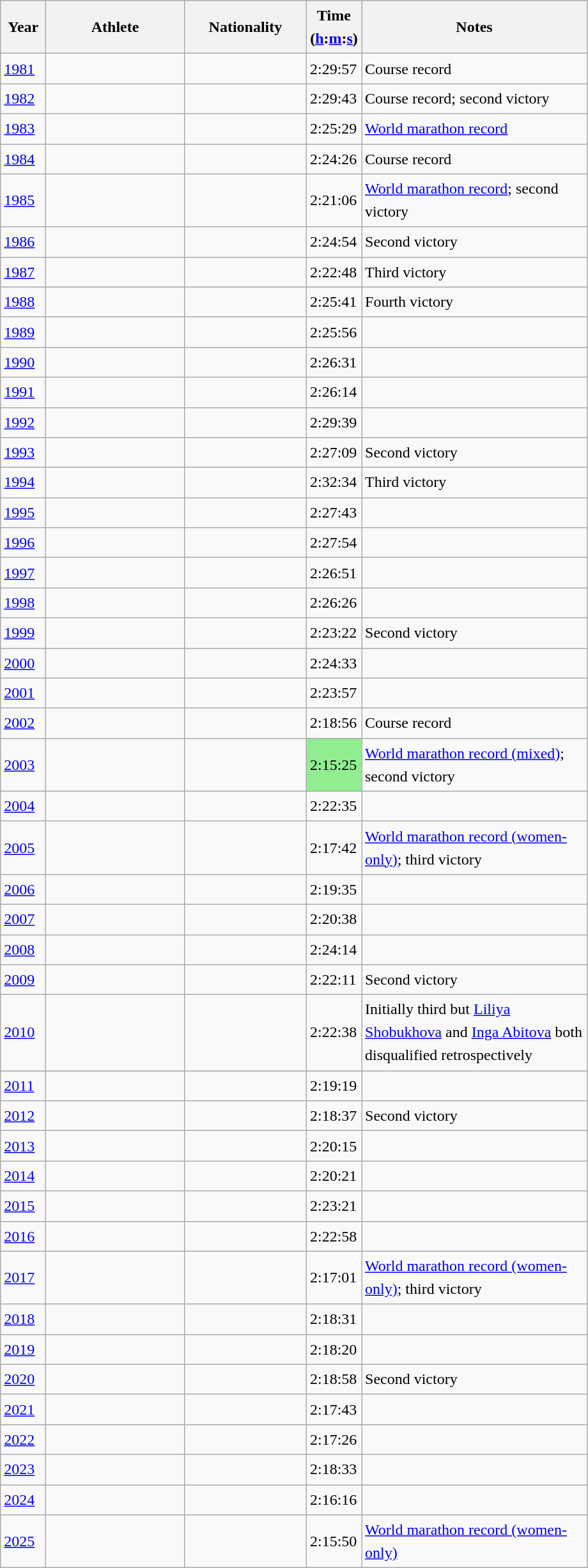<table class="wikitable sortable" style="font-size:1.00em; line-height:1.5em;">
<tr>
<th width="40">Year</th>
<th width="137">Athlete</th>
<th width="120">Nationality</th>
<th width="50">Time<br>(<a href='#'>h</a>:<a href='#'>m</a>:<a href='#'>s</a>)</th>
<th width="228" class="unsortable">Notes</th>
</tr>
<tr>
<td><a href='#'>1981</a></td>
<td></td>
<td></td>
<td>2:29:57</td>
<td>Course record</td>
</tr>
<tr>
<td><a href='#'>1982</a></td>
<td></td>
<td></td>
<td>2:29:43</td>
<td>Course record; second victory</td>
</tr>
<tr>
<td><a href='#'>1983</a></td>
<td></td>
<td></td>
<td>2:25:29</td>
<td><a href='#'>World marathon record</a></td>
</tr>
<tr>
<td><a href='#'>1984</a></td>
<td></td>
<td></td>
<td>2:24:26</td>
<td>Course record</td>
</tr>
<tr>
<td><a href='#'>1985</a></td>
<td></td>
<td></td>
<td>2:21:06</td>
<td><a href='#'>World marathon record</a>; second victory</td>
</tr>
<tr>
<td><a href='#'>1986</a></td>
<td></td>
<td></td>
<td>2:24:54</td>
<td>Second victory</td>
</tr>
<tr>
<td><a href='#'>1987</a></td>
<td></td>
<td></td>
<td>2:22:48</td>
<td>Third victory</td>
</tr>
<tr>
<td><a href='#'>1988</a></td>
<td></td>
<td></td>
<td>2:25:41</td>
<td>Fourth victory</td>
</tr>
<tr>
<td><a href='#'>1989</a></td>
<td></td>
<td></td>
<td>2:25:56</td>
<td></td>
</tr>
<tr>
<td><a href='#'>1990</a></td>
<td></td>
<td></td>
<td>2:26:31</td>
<td></td>
</tr>
<tr>
<td><a href='#'>1991</a></td>
<td></td>
<td></td>
<td>2:26:14</td>
<td></td>
</tr>
<tr>
<td><a href='#'>1992</a></td>
<td></td>
<td></td>
<td>2:29:39</td>
<td></td>
</tr>
<tr>
<td><a href='#'>1993</a></td>
<td></td>
<td></td>
<td>2:27:09</td>
<td>Second victory</td>
</tr>
<tr>
<td><a href='#'>1994</a></td>
<td></td>
<td></td>
<td>2:32:34</td>
<td>Third victory</td>
</tr>
<tr>
<td><a href='#'>1995</a></td>
<td></td>
<td></td>
<td>2:27:43</td>
<td></td>
</tr>
<tr>
<td><a href='#'>1996</a></td>
<td></td>
<td></td>
<td>2:27:54</td>
<td></td>
</tr>
<tr>
<td><a href='#'>1997</a></td>
<td></td>
<td></td>
<td>2:26:51</td>
<td></td>
</tr>
<tr>
<td><a href='#'>1998</a></td>
<td></td>
<td></td>
<td>2:26:26</td>
<td></td>
</tr>
<tr>
<td><a href='#'>1999</a></td>
<td></td>
<td></td>
<td>2:23:22</td>
<td>Second victory</td>
</tr>
<tr>
<td><a href='#'>2000</a></td>
<td></td>
<td></td>
<td>2:24:33</td>
<td></td>
</tr>
<tr>
<td><a href='#'>2001</a></td>
<td></td>
<td></td>
<td>2:23:57</td>
<td></td>
</tr>
<tr>
<td><a href='#'>2002</a></td>
<td></td>
<td></td>
<td>2:18:56</td>
<td>Course record</td>
</tr>
<tr>
<td><a href='#'>2003</a></td>
<td></td>
<td></td>
<td bgcolor="lightgreen">2:15:25</td>
<td><a href='#'>World marathon record (mixed)</a>; second victory</td>
</tr>
<tr>
<td><a href='#'>2004</a></td>
<td></td>
<td></td>
<td>2:22:35</td>
<td></td>
</tr>
<tr>
<td><a href='#'>2005</a></td>
<td></td>
<td></td>
<td>2:17:42</td>
<td><a href='#'>World marathon record (women-only)</a>; third victory</td>
</tr>
<tr>
<td><a href='#'>2006</a></td>
<td></td>
<td></td>
<td>2:19:35</td>
<td></td>
</tr>
<tr>
<td><a href='#'>2007</a></td>
<td></td>
<td></td>
<td>2:20:38</td>
<td></td>
</tr>
<tr>
<td><a href='#'>2008</a></td>
<td></td>
<td></td>
<td>2:24:14</td>
<td></td>
</tr>
<tr>
<td><a href='#'>2009</a></td>
<td></td>
<td></td>
<td>2:22:11</td>
<td>Second victory</td>
</tr>
<tr>
<td><a href='#'>2010</a></td>
<td></td>
<td></td>
<td>2:22:38</td>
<td>Initially third but <a href='#'>Liliya Shobukhova</a> and <a href='#'>Inga Abitova</a> both disqualified retrospectively</td>
</tr>
<tr>
<td><a href='#'>2011</a></td>
<td></td>
<td></td>
<td>2:19:19</td>
<td></td>
</tr>
<tr>
<td><a href='#'>2012</a></td>
<td></td>
<td></td>
<td>2:18:37</td>
<td>Second victory</td>
</tr>
<tr>
<td><a href='#'>2013</a></td>
<td></td>
<td></td>
<td>2:20:15</td>
<td></td>
</tr>
<tr>
<td><a href='#'>2014</a></td>
<td></td>
<td></td>
<td>2:20:21</td>
<td></td>
</tr>
<tr>
<td><a href='#'>2015</a></td>
<td></td>
<td></td>
<td>2:23:21</td>
<td></td>
</tr>
<tr>
<td><a href='#'>2016</a></td>
<td></td>
<td></td>
<td>2:22:58</td>
<td></td>
</tr>
<tr>
<td><a href='#'>2017</a></td>
<td></td>
<td></td>
<td>2:17:01</td>
<td><a href='#'>World marathon record (women-only)</a>; third victory</td>
</tr>
<tr>
<td><a href='#'>2018</a></td>
<td></td>
<td></td>
<td>2:18:31</td>
<td></td>
</tr>
<tr>
<td><a href='#'>2019</a></td>
<td></td>
<td></td>
<td>2:18:20</td>
<td></td>
</tr>
<tr>
<td><a href='#'>2020</a></td>
<td></td>
<td></td>
<td>2:18:58</td>
<td>Second victory</td>
</tr>
<tr>
<td><a href='#'>2021</a></td>
<td></td>
<td></td>
<td>2:17:43</td>
<td></td>
</tr>
<tr>
<td><a href='#'>2022</a></td>
<td></td>
<td></td>
<td>2:17:26</td>
<td></td>
</tr>
<tr>
<td><a href='#'>2023</a></td>
<td></td>
<td></td>
<td>2:18:33</td>
<td></td>
</tr>
<tr>
<td><a href='#'>2024</a></td>
<td></td>
<td></td>
<td>2:16:16</td>
</tr>
<tr>
<td><a href='#'>2025</a></td>
<td></td>
<td></td>
<td>2:15:50</td>
<td><a href='#'>World marathon record (women-only)</a></td>
</tr>
</table>
